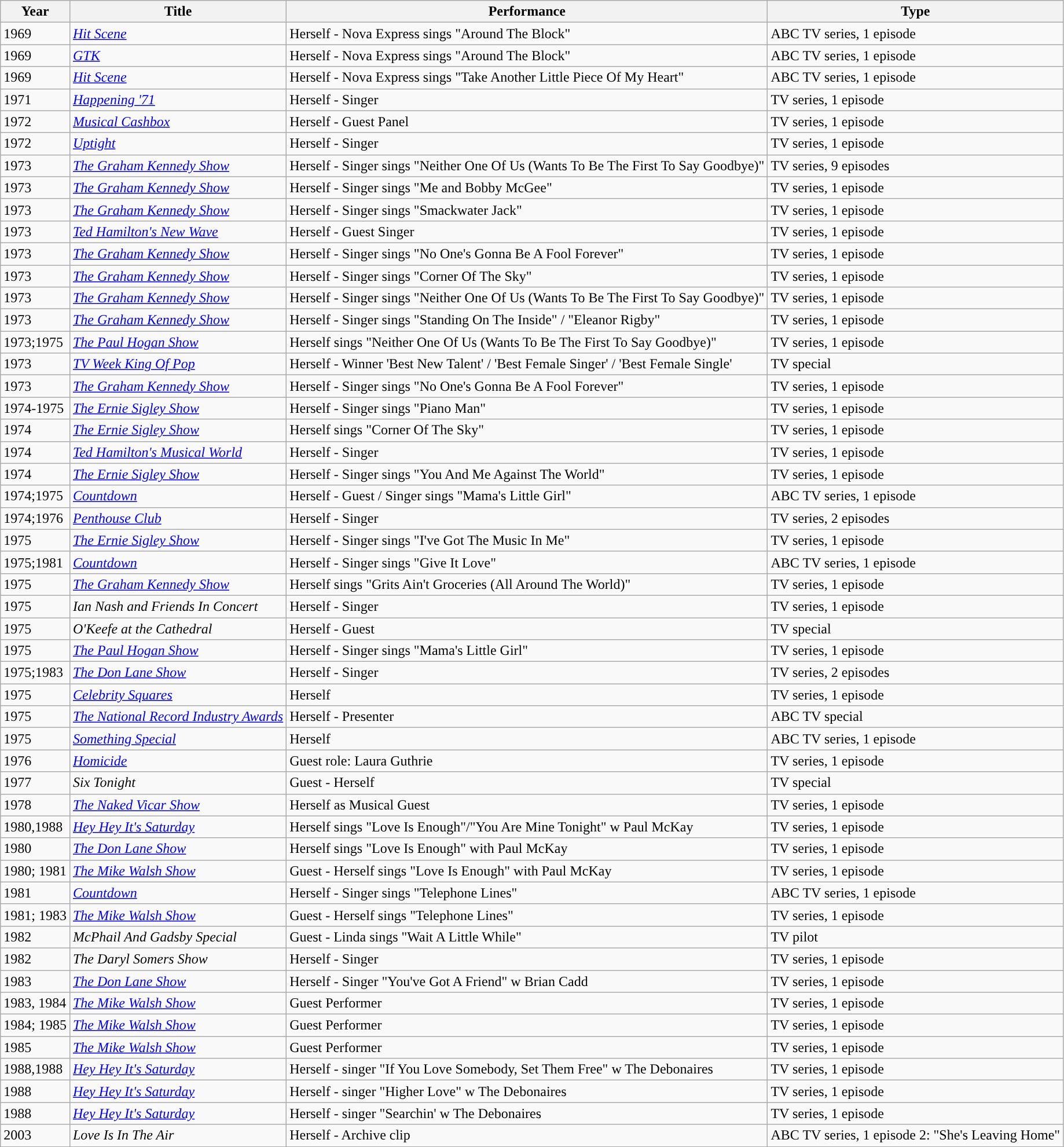<table class="wikitable">
<tr>
<th>Year</th>
<th>Title</th>
<th>Performance</th>
<th>Type</th>
</tr>
<tr>
<td>1969</td>
<td><em><a href='#'>Hit Scene</a></em></td>
<td>Herself - Nova Express sings "Around The Block"</td>
<td>ABC TV series, 1 episode</td>
</tr>
<tr>
<td>1969</td>
<td><em><a href='#'>GTK</a></em></td>
<td>Herself - Nova Express sings "Around The Block"</td>
<td>ABC TV series, 1 episode</td>
</tr>
<tr>
<td>1969</td>
<td><em><a href='#'>Hit Scene</a></em></td>
<td>Herself - Nova Express sings "Take Another Little Piece Of My Heart"</td>
<td>ABC TV series, 1 episode</td>
</tr>
<tr>
<td>1971</td>
<td><em><a href='#'>Happening '71</a></em></td>
<td>Herself - Singer</td>
<td>TV series, 1 episode</td>
</tr>
<tr>
<td>1972</td>
<td><em><a href='#'>Musical Cashbox</a></em></td>
<td>Herself - Guest Panel</td>
<td>TV series, 1 episode</td>
</tr>
<tr>
<td>1972</td>
<td><em><a href='#'>Uptight</a></em></td>
<td>Herself - Singer</td>
<td>TV series, 1 episode</td>
</tr>
<tr>
<td>1973</td>
<td><em><a href='#'>The Graham Kennedy Show</a></em></td>
<td>Herself - Singer sings "Neither One Of Us (Wants To Be The First To Say Goodbye)"</td>
<td>TV series, 9 episodes</td>
</tr>
<tr>
<td>1973</td>
<td><em><a href='#'>The Graham Kennedy Show</a></em></td>
<td>Herself - Singer sings "Me and Bobby McGee"</td>
<td>TV series, 1 episode</td>
</tr>
<tr>
<td>1973</td>
<td><em><a href='#'>The Graham Kennedy Show</a></em></td>
<td>Herself - Singer sings "Smackwater Jack"</td>
<td>TV series, 1 episode</td>
</tr>
<tr>
<td>1973</td>
<td><em><a href='#'>Ted Hamilton's New Wave</a></em></td>
<td>Herself - Guest Singer</td>
<td>TV series, 1 episode</td>
</tr>
<tr>
<td>1973</td>
<td><em><a href='#'>The Graham Kennedy Show</a></em></td>
<td>Herself - Singer sings "No One's Gonna Be A Fool Forever"</td>
<td>TV series, 1 episode</td>
</tr>
<tr>
<td>1973</td>
<td><em><a href='#'>The Graham Kennedy Show</a></em></td>
<td>Herself - Singer sings "Corner Of The Sky"</td>
<td>TV series, 1 episode</td>
</tr>
<tr>
<td>1973</td>
<td><em><a href='#'>The Graham Kennedy Show</a></em></td>
<td>Herself - Singer sings "Neither One Of Us (Wants To Be The First To Say Goodbye)"</td>
<td>TV series, 1 episode</td>
</tr>
<tr>
<td>1973</td>
<td><em><a href='#'>The Graham Kennedy Show</a></em></td>
<td>Herself - Singer sings "Standing On The Inside" / "Eleanor Rigby"</td>
<td>TV series, 1 episode</td>
</tr>
<tr>
<td>1973;1975</td>
<td><em><a href='#'>The Paul Hogan Show</a></em></td>
<td>Herself sings "Neither One Of Us (Wants To Be The First To Say Goodbye)"</td>
<td>TV series, 1 episode</td>
</tr>
<tr>
<td>1973</td>
<td><em><a href='#'>TV Week King Of Pop</a></em></td>
<td>Herself - Winner 'Best New Talent' / 'Best Female Singer' / 'Best Female Single'</td>
<td>TV special</td>
</tr>
<tr>
<td>1973</td>
<td><em><a href='#'>The Graham Kennedy Show</a></em></td>
<td>Herself - Singer sings "No One's Gonna Be A Fool Forever"</td>
<td>TV series, 1 episode</td>
</tr>
<tr>
<td>1974-1975</td>
<td><em><a href='#'>The Ernie Sigley Show</a></em></td>
<td>Herself - Singer sings "Piano Man"</td>
<td>TV series, 1 episode</td>
</tr>
<tr>
<td>1974</td>
<td><em><a href='#'>The Ernie Sigley Show</a></em></td>
<td>Herself sings "Corner Of The Sky"</td>
<td>TV series, 1 episode</td>
</tr>
<tr>
<td>1974</td>
<td><em><a href='#'>Ted Hamilton's Musical World</a></em></td>
<td>Herself - Singer</td>
<td>TV series, 1 episode</td>
</tr>
<tr>
<td>1974</td>
<td><em><a href='#'>The Ernie Sigley Show</a></em></td>
<td>Herself - Singer sings "You And Me Against The World"</td>
<td>TV series, 1 episode</td>
</tr>
<tr>
<td>1974;1975</td>
<td><em><a href='#'>Countdown</a></em></td>
<td>Herself - Guest / Singer sings "Mama's Little Girl"</td>
<td>ABC TV series, 1 episode</td>
</tr>
<tr>
<td>1974;1976</td>
<td><em><a href='#'>Penthouse Club</a></em></td>
<td>Herself - Singer</td>
<td>TV series, 2 episodes</td>
</tr>
<tr>
<td>1975</td>
<td><em><a href='#'>The Ernie Sigley Show</a></em></td>
<td>Herself - Singer sings "I've Got The Music In Me"</td>
<td>TV series, 1 episode</td>
</tr>
<tr>
<td>1975;1981</td>
<td><em><a href='#'>Countdown</a></em></td>
<td>Herself - Singer sings "Give It Love"</td>
<td>ABC TV series, 1 episode</td>
</tr>
<tr>
<td>1975</td>
<td><em><a href='#'>The Graham Kennedy Show</a></em></td>
<td>Herself sings "Grits Ain't Groceries (All Around The World)"</td>
<td>TV series, 1 episode</td>
</tr>
<tr>
<td>1975</td>
<td><em>Ian Nash and Friends In Concert</em></td>
<td>Herself - Singer</td>
<td>TV series, 1 episode</td>
</tr>
<tr>
<td>1975</td>
<td><em>O'Keefe at the Cathedral</em></td>
<td>Herself - Guest</td>
<td>TV special</td>
</tr>
<tr>
<td>1975</td>
<td><em><a href='#'>The Paul Hogan Show</a></em></td>
<td>Herself - Singer sings "Mama's Little Girl"</td>
<td>TV series, 1 episode</td>
</tr>
<tr>
<td>1975;1983</td>
<td><em><a href='#'>The Don Lane Show</a></em></td>
<td>Herself - Singer</td>
<td>TV series, 2 episodes</td>
</tr>
<tr>
<td>1975</td>
<td><em><a href='#'>Celebrity Squares</a></em></td>
<td>Herself</td>
<td>TV series, 1 episode</td>
</tr>
<tr>
<td>1975</td>
<td><em><a href='#'>The National Record Industry Awards</a></em></td>
<td>Herself - Presenter</td>
<td>ABC TV special</td>
</tr>
<tr>
<td>1975</td>
<td><em><a href='#'>Something Special</a></em></td>
<td>Herself</td>
<td>ABC TV series, 1 episode</td>
</tr>
<tr>
<td>1976</td>
<td><em><a href='#'>Homicide</a></em></td>
<td>Guest role: Laura Guthrie</td>
<td>TV series, 1 episode</td>
</tr>
<tr>
<td>1977</td>
<td><em>Six Tonight</em></td>
<td>Guest - Herself</td>
<td>TV special</td>
</tr>
<tr>
<td>1978</td>
<td><em><a href='#'>The Naked Vicar Show</a></em></td>
<td>Herself as Musical Guest</td>
<td>TV series, 1 episode</td>
</tr>
<tr>
<td>1980,1988</td>
<td><em><a href='#'>Hey Hey It's Saturday</a></em></td>
<td>Herself sings "Love Is Enough"/"You Are Mine Tonight" w Paul McKay</td>
<td>TV series, 1 episode</td>
</tr>
<tr>
<td>1980</td>
<td><em><a href='#'>The Don Lane Show</a></em></td>
<td>Herself sings "Love Is Enough" with Paul McKay</td>
<td>TV series, 1 episode</td>
</tr>
<tr>
<td>1980; 1981</td>
<td><em><a href='#'>The Mike Walsh Show</a></em></td>
<td>Guest - Herself sings "Love Is Enough" with Paul McKay</td>
<td>TV series, 1 episode</td>
</tr>
<tr>
<td>1981</td>
<td><em><a href='#'>Countdown</a></em></td>
<td>Herself - Singer sings "Telephone Lines"</td>
<td>ABC TV series, 1 episode</td>
</tr>
<tr>
<td>1981; 1983</td>
<td><em><a href='#'>The Mike Walsh Show</a></em></td>
<td>Guest - Herself sings "Telephone Lines"</td>
<td>TV series, 1 episode</td>
</tr>
<tr>
<td>1982</td>
<td><em>McPhail And Gadsby Special</em></td>
<td>Guest - Linda sings "Wait A Little While"</td>
<td>TV pilot</td>
</tr>
<tr>
<td>1982</td>
<td><em>The Daryl Somers Show</em></td>
<td>Herself - Singer</td>
<td>TV series, 1 episode</td>
</tr>
<tr>
<td>1983</td>
<td><em><a href='#'>The Don Lane Show</a></em></td>
<td>Herself - Singer "You've Got A Friend" w Brian Cadd</td>
<td>TV series, 1 episode</td>
</tr>
<tr>
<td>1983, 1984</td>
<td><em><a href='#'>The Mike Walsh Show</a></em></td>
<td>Guest Performer</td>
<td>TV series, 1 episode</td>
</tr>
<tr>
<td>1984; 1985</td>
<td><em><a href='#'>The Mike Walsh Show</a></em></td>
<td>Guest Performer</td>
<td>TV series, 1 episode</td>
</tr>
<tr>
<td>1985</td>
<td><em><a href='#'>The Mike Walsh Show</a></em></td>
<td>Guest Performer</td>
<td>TV series, 1 episode</td>
</tr>
<tr>
<td>1988,1988</td>
<td><em><a href='#'>Hey Hey It's Saturday</a></em></td>
<td>Herself - singer "If You Love Somebody, Set Them Free" w The Debonaires</td>
<td>TV series, 1 episode</td>
</tr>
<tr>
<td>1988</td>
<td><em><a href='#'>Hey Hey It's Saturday</a></em></td>
<td>Herself - singer "Higher Love" w The Debonaires</td>
<td>TV series, 1 episode</td>
</tr>
<tr>
<td>1988</td>
<td><em><a href='#'>Hey Hey It's Saturday</a></em></td>
<td>Herself - singer "Searchin' w The Debonaires</td>
<td>TV series, 1 episode</td>
</tr>
<tr>
<td>2003</td>
<td><em>Love Is In The Air</em></td>
<td>Herself - Archive clip</td>
<td>ABC TV series, 1 episode 2: "She's Leaving Home"</td>
</tr>
</table>
